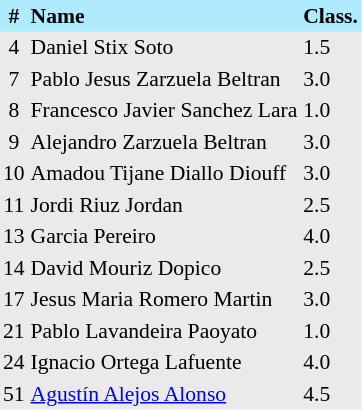<table border=0 cellpadding=2 cellspacing=0  |- bgcolor=#EAEAEB style="text-align:center; font-size:90%;">
<tr bgcolor=#ADEBFD>
<th>#</th>
<th align=left>Name</th>
<th align=left>Class.</th>
</tr>
<tr>
<td>4</td>
<td align=left>Daniel Stix Soto</td>
<td align=left>1.5</td>
</tr>
<tr>
<td>7</td>
<td align=left>Pablo Jesus Zarzuela Beltran</td>
<td align=left>3.0</td>
</tr>
<tr>
<td>8</td>
<td align=left>Francesco Javier Sanchez Lara</td>
<td align=left>1.0</td>
</tr>
<tr>
<td>9</td>
<td align=left>Alejandro Zarzuela Beltran</td>
<td align=left>3.0</td>
</tr>
<tr>
<td>10</td>
<td align=left>Amadou Tijane Diallo Diouff</td>
<td align=left>3.0</td>
</tr>
<tr>
<td>11</td>
<td align=left>Jordi Riuz Jordan</td>
<td align=left>2.5</td>
</tr>
<tr>
<td>13</td>
<td align=left>Garcia Pereiro</td>
<td align=left>4.0</td>
</tr>
<tr>
<td>14</td>
<td align=left>David Mouriz Dopico</td>
<td align=left>2.5</td>
</tr>
<tr>
<td>17</td>
<td align=left>Jesus Maria Romero Martin</td>
<td align=left>3.0</td>
</tr>
<tr>
<td>21</td>
<td align=left>Pablo Lavandeira Paoyato</td>
<td align=left>1.0</td>
</tr>
<tr>
<td>24</td>
<td align=left>Ignacio Ortega Lafuente</td>
<td align=left>4.0</td>
</tr>
<tr>
<td>51</td>
<td align=left><a href='#'>Agustín Alejos Alonso</a></td>
<td align=left>4.5</td>
</tr>
</table>
